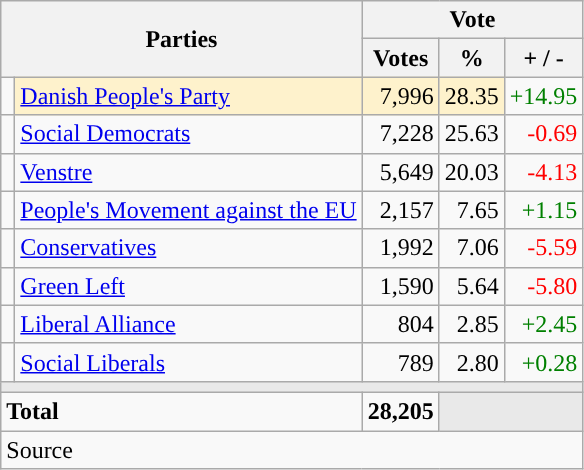<table class="wikitable" style="text-align:right;">
<tr>
<th style="text-align:centre;" rowspan="2" colspan="2" width="225">Parties</th>
<th colspan="3">Vote</th>
</tr>
<tr>
<th width="15">Votes</th>
<th width="15">%</th>
<th width="15">+ / -</th>
</tr>
<tr>
<td width="2" style="color:inherit;background:"></td>
<td bgcolor=#fef2cc   align="left"><a href='#'>Danish People's Party</a></td>
<td bgcolor=#fef2cc>7,996</td>
<td bgcolor=#fef2cc>28.35</td>
<td style=color:green;>+14.95</td>
</tr>
<tr>
<td width="2" style="color:inherit;background:"></td>
<td align="left"><a href='#'>Social Democrats</a></td>
<td>7,228</td>
<td>25.63</td>
<td style=color:red;>-0.69</td>
</tr>
<tr>
<td width="2" style="color:inherit;background:"></td>
<td align="left"><a href='#'>Venstre</a></td>
<td>5,649</td>
<td>20.03</td>
<td style=color:red;>-4.13</td>
</tr>
<tr>
<td width="2" style="color:inherit;background:"></td>
<td align="left"><a href='#'>People's Movement against the EU</a></td>
<td>2,157</td>
<td>7.65</td>
<td style=color:green;>+1.15</td>
</tr>
<tr>
<td width="2" style="color:inherit;background:"></td>
<td align="left"><a href='#'>Conservatives</a></td>
<td>1,992</td>
<td>7.06</td>
<td style=color:red;>-5.59</td>
</tr>
<tr>
<td width="2" style="color:inherit;background:"></td>
<td align="left"><a href='#'>Green Left</a></td>
<td>1,590</td>
<td>5.64</td>
<td style=color:red;>-5.80</td>
</tr>
<tr>
<td width="2" style="color:inherit;background:"></td>
<td align="left"><a href='#'>Liberal Alliance</a></td>
<td>804</td>
<td>2.85</td>
<td style=color:green;>+2.45</td>
</tr>
<tr>
<td width="2" style="color:inherit;background:"></td>
<td align="left"><a href='#'>Social Liberals</a></td>
<td>789</td>
<td>2.80</td>
<td style=color:green;>+0.28</td>
</tr>
<tr>
<td colspan="7" bgcolor="#E9E9E9"></td>
</tr>
<tr>
<td align="left" colspan="2"><strong>Total</strong></td>
<td><strong>28,205</strong></td>
<td bgcolor="#E9E9E9" colspan="2"></td>
</tr>
<tr>
<td align="left" colspan="6">Source</td>
</tr>
</table>
